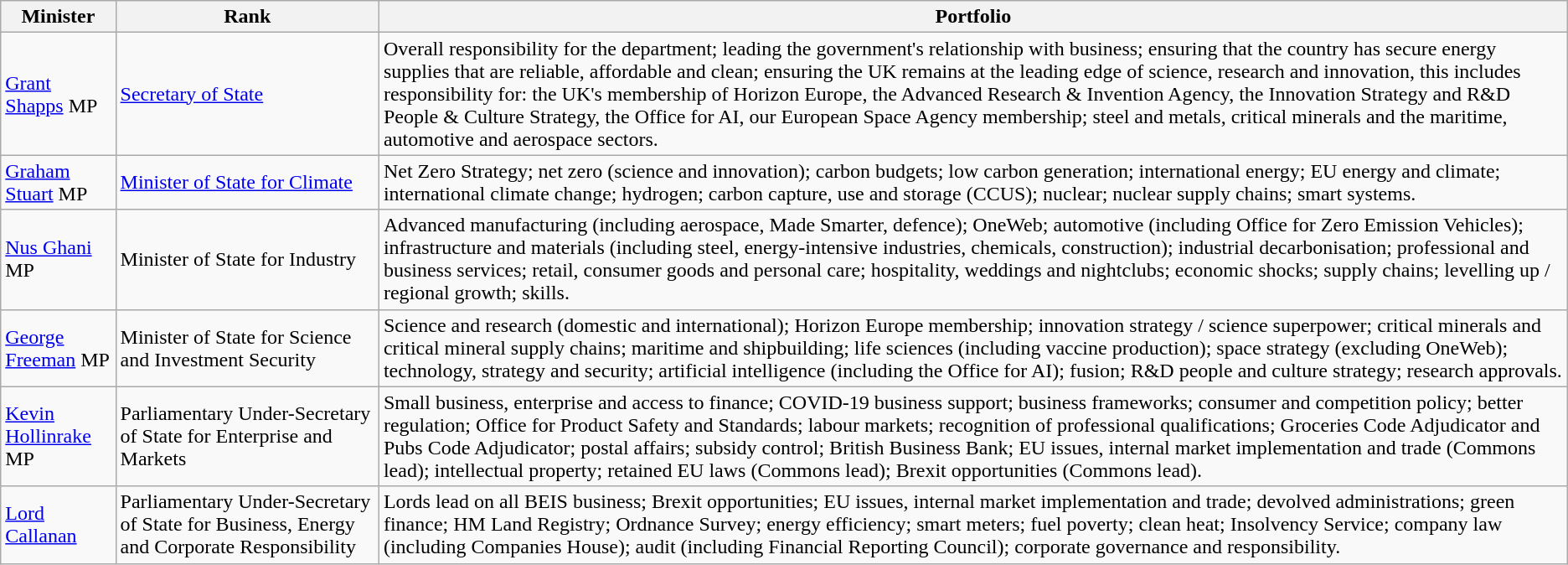<table class=wikitable>
<tr>
<th>Minister</th>
<th>Rank</th>
<th>Portfolio</th>
</tr>
<tr>
<td><a href='#'>Grant Shapps</a> MP</td>
<td><a href='#'>Secretary of State</a></td>
<td>Overall responsibility for the department; leading the government's relationship with business; ensuring that the country has secure energy supplies that are reliable, affordable and clean; ensuring the UK remains at the leading edge of science, research and innovation, this includes responsibility for: the UK's membership of Horizon Europe, the Advanced Research & Invention Agency, the Innovation Strategy and R&D People & Culture Strategy, the Office for AI, our European Space Agency membership; steel and metals, critical minerals and the maritime, automotive and aerospace sectors.</td>
</tr>
<tr>
<td><a href='#'>Graham Stuart</a> MP</td>
<td><a href='#'>Minister of State for Climate</a></td>
<td>Net Zero Strategy; net zero (science and innovation); carbon budgets; low carbon generation; international energy; EU energy and climate; international climate change; hydrogen; carbon capture, use and storage (CCUS); nuclear; nuclear supply chains; smart systems.</td>
</tr>
<tr>
<td><a href='#'>Nus Ghani</a> MP</td>
<td>Minister of State for Industry</td>
<td>Advanced manufacturing (including aerospace, Made Smarter, defence); OneWeb; automotive (including Office for Zero Emission Vehicles); infrastructure and materials (including steel, energy-intensive industries, chemicals, construction); industrial decarbonisation; professional and business services; retail, consumer goods and personal care; hospitality, weddings and nightclubs; economic shocks; supply chains; levelling up / regional growth; skills.</td>
</tr>
<tr>
<td><a href='#'>George Freeman</a> MP</td>
<td>Minister of State for Science and Investment Security</td>
<td>Science and research (domestic and international); Horizon Europe membership; innovation strategy / science superpower; critical minerals and critical mineral supply chains; maritime and shipbuilding; life sciences (including vaccine production); space strategy (excluding OneWeb); technology, strategy and security; artificial intelligence (including the Office for AI); fusion; R&D people and culture strategy; research approvals.</td>
</tr>
<tr>
<td><a href='#'>Kevin Hollinrake</a> MP</td>
<td>Parliamentary Under-Secretary of State for Enterprise and Markets</td>
<td>Small business, enterprise and access to finance; COVID-19 business support; business frameworks; consumer and competition policy; better regulation; Office for Product Safety and Standards; labour markets; recognition of professional qualifications; Groceries Code Adjudicator and Pubs Code Adjudicator; postal affairs; subsidy control; British Business Bank; EU issues, internal market implementation and trade (Commons lead); intellectual property; retained EU laws (Commons lead); Brexit opportunities (Commons lead).</td>
</tr>
<tr>
<td><a href='#'>Lord Callanan</a></td>
<td>Parliamentary Under-Secretary of State for Business, Energy and Corporate Responsibility</td>
<td>Lords lead on all BEIS business; Brexit opportunities; EU issues, internal market implementation and trade; devolved administrations; green finance; HM Land Registry; Ordnance Survey; energy efficiency; smart meters; fuel poverty; clean heat; Insolvency Service; company law (including Companies House); audit (including Financial Reporting Council); corporate governance and responsibility.</td>
</tr>
</table>
